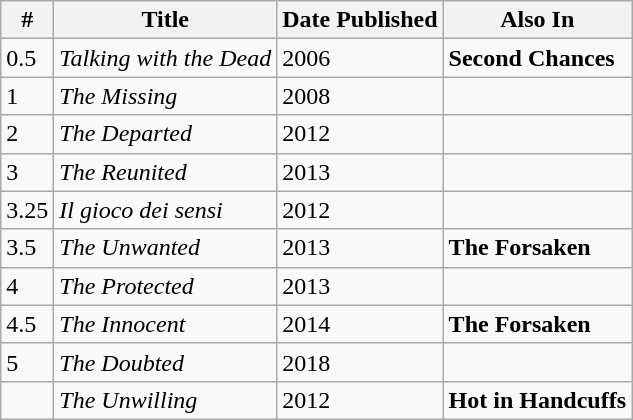<table class="wikitable">
<tr>
<th>#</th>
<th>Title</th>
<th>Date Published</th>
<th>Also In</th>
</tr>
<tr>
<td>0.5</td>
<td><em>Talking with the Dead</em></td>
<td>2006</td>
<td><strong>Second Chances</strong></td>
</tr>
<tr>
<td>1</td>
<td><em>The Missing</em></td>
<td>2008</td>
<td></td>
</tr>
<tr>
<td>2</td>
<td><em>The Departed</em></td>
<td>2012</td>
<td></td>
</tr>
<tr>
<td>3</td>
<td><em>The Reunited</em></td>
<td>2013</td>
<td></td>
</tr>
<tr>
<td>3.25</td>
<td><em>Il gioco dei sensi</em></td>
<td>2012</td>
<td></td>
</tr>
<tr>
<td>3.5</td>
<td><em>The Unwanted</em></td>
<td>2013</td>
<td><strong>The Forsaken</strong></td>
</tr>
<tr>
<td>4</td>
<td><em>The Protected</em></td>
<td>2013</td>
<td></td>
</tr>
<tr>
<td>4.5</td>
<td><em>The Innocent</em></td>
<td>2014</td>
<td><strong>The Forsaken</strong></td>
</tr>
<tr>
<td>5</td>
<td><em>The Doubted</em></td>
<td>2018</td>
<td></td>
</tr>
<tr>
<td></td>
<td><em>The Unwilling</em></td>
<td>2012</td>
<td><strong>Hot in Handcuffs</strong></td>
</tr>
</table>
